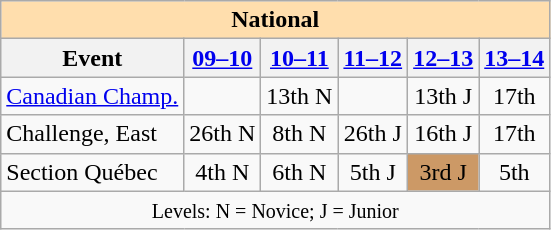<table class="wikitable" style="text-align:center">
<tr>
<th style="background-color: #ffdead; " colspan=6 align=center>National</th>
</tr>
<tr>
<th>Event</th>
<th><a href='#'>09–10</a></th>
<th><a href='#'>10–11</a></th>
<th><a href='#'>11–12</a></th>
<th><a href='#'>12–13</a></th>
<th><a href='#'>13–14</a></th>
</tr>
<tr>
<td align=left><a href='#'>Canadian Champ.</a></td>
<td></td>
<td>13th N</td>
<td></td>
<td>13th J</td>
<td>17th</td>
</tr>
<tr>
<td align=left>Challenge, East</td>
<td>26th N</td>
<td>8th N</td>
<td>26th J</td>
<td>16th J</td>
<td>17th</td>
</tr>
<tr>
<td align=left>Section Québec</td>
<td>4th N</td>
<td>6th N</td>
<td>5th J</td>
<td bgcolor=cc9966>3rd J</td>
<td>5th</td>
</tr>
<tr>
<td colspan=6 align=center><small> Levels: N = Novice; J = Junior </small></td>
</tr>
</table>
